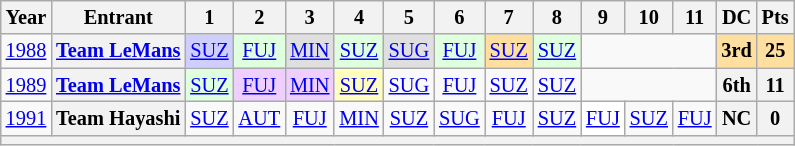<table class="wikitable" style="text-align:center; font-size:85%">
<tr>
<th>Year</th>
<th>Entrant</th>
<th>1</th>
<th>2</th>
<th>3</th>
<th>4</th>
<th>5</th>
<th>6</th>
<th>7</th>
<th>8</th>
<th>9</th>
<th>10</th>
<th>11</th>
<th>DC</th>
<th>Pts</th>
</tr>
<tr>
<td><a href='#'>1988</a></td>
<th nowrap><a href='#'>Team LeMans</a></th>
<td style="background:#CFCFFF;"><a href='#'>SUZ</a><br></td>
<td style="background:#DFFFDF;"><a href='#'>FUJ</a><br></td>
<td style="background:#DFDFDF;"><a href='#'>MIN</a><br></td>
<td style="background:#DFFFDF;"><a href='#'>SUZ</a><br></td>
<td style="background:#DFDFDF;"><a href='#'>SUG</a><br></td>
<td style="background:#DFFFDF;"><a href='#'>FUJ</a><br></td>
<td style="background:#FFDF9F;"><a href='#'>SUZ</a><br></td>
<td style="background:#DFFFDF;"><a href='#'>SUZ</a><br></td>
<td colspan=3></td>
<td style="background:#FFDF9F;"><strong>3rd</strong></td>
<td style="background:#FFDF9F;"><strong>25</strong></td>
</tr>
<tr>
<td><a href='#'>1989</a></td>
<th nowrap><a href='#'>Team LeMans</a></th>
<td style="background:#DFFFDF;"><a href='#'>SUZ</a><br></td>
<td style="background:#EFCFFF;"><a href='#'>FUJ</a><br></td>
<td style="background:#EFCFFF;"><a href='#'>MIN</a><br></td>
<td style="background:#FFFFBF;"><a href='#'>SUZ</a><br></td>
<td><a href='#'>SUG</a></td>
<td><a href='#'>FUJ</a></td>
<td><a href='#'>SUZ</a></td>
<td><a href='#'>SUZ</a></td>
<td colspan=3></td>
<th>6th</th>
<th>11</th>
</tr>
<tr>
<td><a href='#'>1991</a></td>
<th nowrap>Team Hayashi</th>
<td><a href='#'>SUZ</a></td>
<td><a href='#'>AUT</a></td>
<td><a href='#'>FUJ</a></td>
<td><a href='#'>MIN</a></td>
<td><a href='#'>SUZ</a></td>
<td><a href='#'>SUG</a></td>
<td><a href='#'>FUJ</a></td>
<td><a href='#'>SUZ</a></td>
<td style="background:#FFFFFF;"><a href='#'>FUJ</a><br></td>
<td><a href='#'>SUZ</a></td>
<td><a href='#'>FUJ</a></td>
<th>NC</th>
<th>0</th>
</tr>
<tr>
<th colspan="15"></th>
</tr>
</table>
